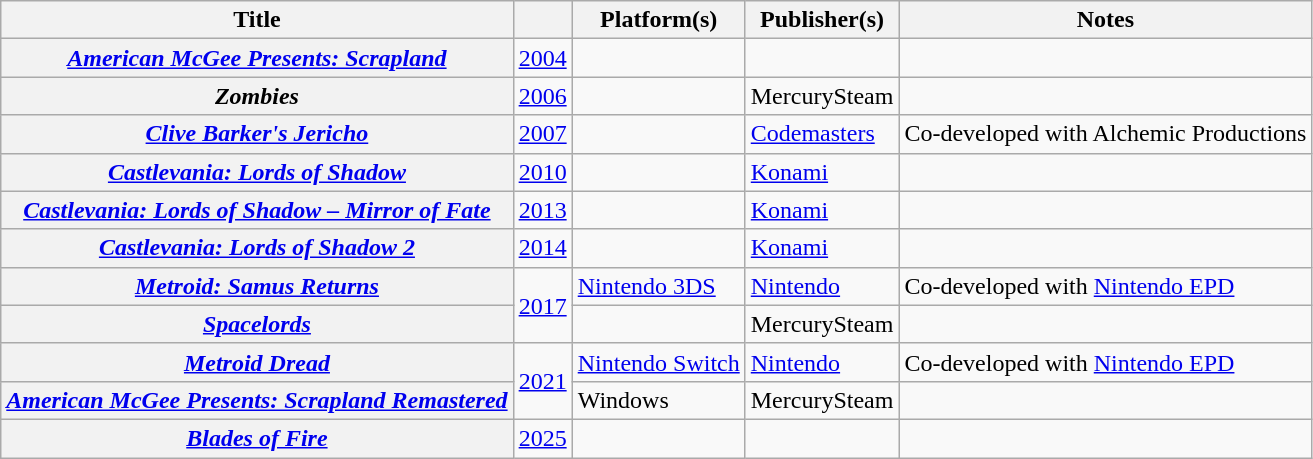<table class="wikitable sortable plainrowheaders">
<tr>
<th scope="col">Title</th>
<th scope="col"></th>
<th scope="col">Platform(s)</th>
<th scope="col">Publisher(s)</th>
<th scope="col">Notes</th>
</tr>
<tr>
<th scope="row"><em><a href='#'>American McGee Presents: Scrapland</a></em></th>
<td><a href='#'>2004</a></td>
<td></td>
<td></td>
<td></td>
</tr>
<tr>
<th scope="row"><em>Zombies</em></th>
<td><a href='#'>2006</a></td>
<td></td>
<td>MercurySteam</td>
<td></td>
</tr>
<tr>
<th scope="row"><em><a href='#'>Clive Barker's Jericho</a></em></th>
<td><a href='#'>2007</a></td>
<td></td>
<td><a href='#'>Codemasters</a></td>
<td>Co-developed with Alchemic Productions</td>
</tr>
<tr>
<th scope="row"><em><a href='#'>Castlevania: Lords of Shadow</a></em></th>
<td><a href='#'>2010</a></td>
<td></td>
<td><a href='#'>Konami</a></td>
<td></td>
</tr>
<tr>
<th scope="row"><em><a href='#'>Castlevania: Lords of Shadow – Mirror of Fate</a></em></th>
<td><a href='#'>2013</a></td>
<td></td>
<td><a href='#'>Konami</a></td>
<td></td>
</tr>
<tr>
<th scope="row"><em><a href='#'>Castlevania: Lords of Shadow 2</a></em></th>
<td><a href='#'>2014</a></td>
<td></td>
<td><a href='#'>Konami</a></td>
<td></td>
</tr>
<tr>
<th scope="row"><em><a href='#'>Metroid: Samus Returns</a></em></th>
<td rowspan="2"><a href='#'>2017</a></td>
<td><a href='#'>Nintendo 3DS</a></td>
<td><a href='#'>Nintendo</a></td>
<td>Co-developed with <a href='#'>Nintendo EPD</a></td>
</tr>
<tr>
<th scope="row"><em><a href='#'>Spacelords</a></em></th>
<td></td>
<td>MercurySteam</td>
<td></td>
</tr>
<tr>
<th scope="row"><em><a href='#'>Metroid Dread</a></em></th>
<td rowspan="2"><a href='#'>2021</a></td>
<td><a href='#'>Nintendo Switch</a></td>
<td><a href='#'>Nintendo</a></td>
<td>Co-developed with <a href='#'>Nintendo EPD</a></td>
</tr>
<tr>
<th scope="row"><em><a href='#'>American McGee Presents: Scrapland Remastered</a></em></th>
<td>Windows</td>
<td>MercurySteam</td>
<td></td>
</tr>
<tr>
<th scope="row"><em><a href='#'>Blades of Fire</a></em></th>
<td><a href='#'>2025</a></td>
<td></td>
<td></td>
<td></td>
</tr>
</table>
